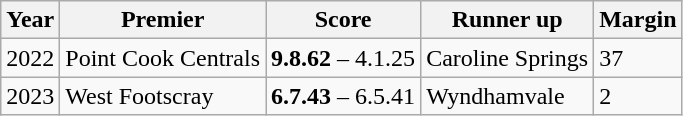<table class="wikitable sortable">
<tr>
<th>Year</th>
<th>Premier</th>
<th>Score</th>
<th>Runner up</th>
<th>Margin</th>
</tr>
<tr>
<td>2022</td>
<td>Point Cook Centrals</td>
<td><strong>9.8.62</strong> – 4.1.25</td>
<td>Caroline Springs</td>
<td>37</td>
</tr>
<tr>
<td>2023</td>
<td>West Footscray</td>
<td><strong>6.7.43</strong> – 6.5.41</td>
<td>Wyndhamvale</td>
<td>2</td>
</tr>
</table>
